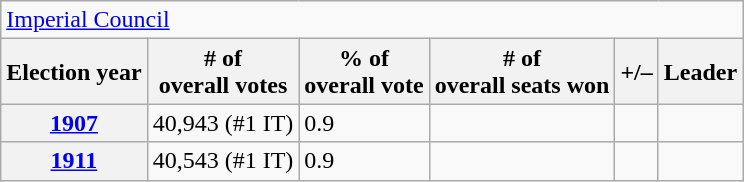<table class=wikitable>
<tr>
<td colspan=6><a href='#'>Imperial Council</a></td>
</tr>
<tr>
<th>Election year</th>
<th># of<br>overall votes</th>
<th>% of<br>overall vote</th>
<th># of<br>overall seats won</th>
<th>+/–</th>
<th>Leader</th>
</tr>
<tr>
<th><a href='#'>1907</a></th>
<td>40,943 (#1 IT)</td>
<td>0.9</td>
<td></td>
<td></td>
<td></td>
</tr>
<tr>
<th><a href='#'>1911</a></th>
<td>40,543 (#1 IT)</td>
<td>0.9</td>
<td></td>
<td></td>
<td></td>
</tr>
</table>
